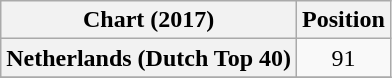<table class="wikitable sortable plainrowheaders" style="text-align:center">
<tr>
<th scope="col">Chart (2017)</th>
<th scope="col">Position</th>
</tr>
<tr>
<th scope="row">Netherlands (Dutch Top 40)</th>
<td>91</td>
</tr>
<tr>
</tr>
</table>
